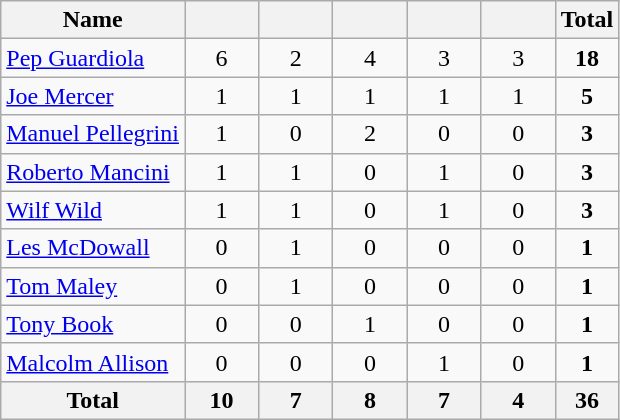<table class="wikitable sortable" style="text-align:center">
<tr>
<th>Name</th>
<th style="width: 12%"></th>
<th style="width: 12%"></th>
<th style="width: 12%"></th>
<th style="width: 12%"></th>
<th style="width: 12%"></th>
<th>Total</th>
</tr>
<tr>
<td align="left"> <a href='#'>Pep Guardiola</a></td>
<td>6</td>
<td>2</td>
<td>4</td>
<td>3</td>
<td>3</td>
<td><strong>18</strong></td>
</tr>
<tr>
<td align="left"> <a href='#'>Joe Mercer</a></td>
<td>1</td>
<td>1</td>
<td>1</td>
<td>1</td>
<td>1</td>
<td><strong>5</strong></td>
</tr>
<tr>
<td align="left"> <a href='#'>Manuel Pellegrini</a></td>
<td>1</td>
<td>0</td>
<td>2</td>
<td>0</td>
<td>0</td>
<td><strong>3</strong></td>
</tr>
<tr>
<td align="left"> <a href='#'>Roberto Mancini</a></td>
<td>1</td>
<td>1</td>
<td>0</td>
<td>1</td>
<td>0</td>
<td><strong>3</strong></td>
</tr>
<tr>
<td align="left"> <a href='#'>Wilf Wild</a></td>
<td>1</td>
<td>1</td>
<td>0</td>
<td>1</td>
<td>0</td>
<td><strong>3</strong></td>
</tr>
<tr>
<td align="left"> <a href='#'>Les McDowall</a></td>
<td>0</td>
<td>1</td>
<td>0</td>
<td>0</td>
<td>0</td>
<td><strong>1</strong></td>
</tr>
<tr>
<td align="left"> <a href='#'>Tom Maley</a></td>
<td>0</td>
<td>1</td>
<td>0</td>
<td>0</td>
<td>0</td>
<td><strong>1</strong></td>
</tr>
<tr>
<td align="left"> <a href='#'>Tony Book</a></td>
<td>0</td>
<td>0</td>
<td>1</td>
<td>0</td>
<td>0</td>
<td><strong>1</strong></td>
</tr>
<tr>
<td align="left"> <a href='#'>Malcolm Allison</a></td>
<td>0</td>
<td>0</td>
<td>0</td>
<td>1</td>
<td>0</td>
<td><strong>1</strong></td>
</tr>
<tr class="sortbottom">
<th align="left"><strong>Total</strong></th>
<th>10</th>
<th>7</th>
<th>8</th>
<th>7</th>
<th><strong>4</strong></th>
<th>36</th>
</tr>
</table>
